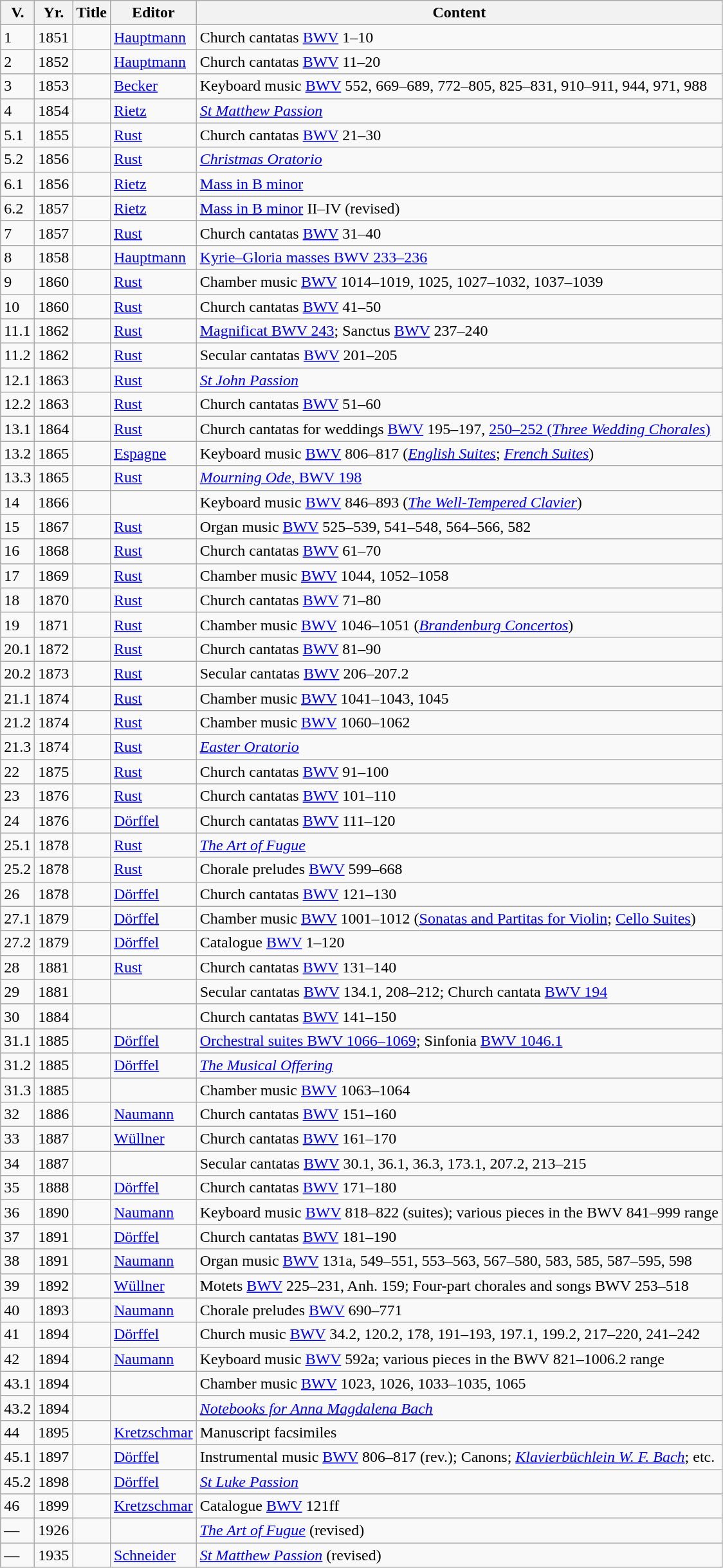<table class="wikitable sortable">
<tr>
<th scope="col">V.</th>
<th scope="col">Yr.</th>
<th scope="col">Title</th>
<th scope="col">Editor</th>
<th scope="col">Content</th>
</tr>
<tr>
<td>1</td>
<td>1851</td>
<td data-sort-value="Kirchencantaten 01"></td>
<td><a href='#'>Hauptmann</a></td>
<td data-sort-value="Church cantatas BWV 001">Church cantatas <a href='#'>BWV</a> 1–10</td>
</tr>
<tr>
<td>2</td>
<td>1852</td>
<td data-sort-value="Kirchencantaten 02"></td>
<td><a href='#'>Hauptmann</a></td>
<td data-sort-value="Church cantatas BWV 011">Church cantatas <a href='#'>BWV</a> 11–20</td>
</tr>
<tr>
<td>3</td>
<td>1853</td>
<td data-sort-value="Clavierwerke 1"></td>
<td><a href='#'>Becker</a></td>
<td data-sort-value="Keyboard music BWV 0552">Keyboard music <a href='#'>BWV</a> 552, 669–689, 772–805, 825–831, 910–911, 944, 971, 988</td>
</tr>
<tr>
<td>4</td>
<td>1854</td>
<td></td>
<td><a href='#'>Rietz</a></td>
<td><em><a href='#'>St Matthew Passion</a></em></td>
</tr>
<tr>
<td>5.1</td>
<td>1855</td>
<td data-sort-value="Kirchencantaten 03"></td>
<td><a href='#'>Rust</a></td>
<td data-sort-value="Church cantatas BWV 021">Church cantatas <a href='#'>BWV</a> 21–30</td>
</tr>
<tr>
<td>5.2</td>
<td>1856</td>
<td></td>
<td><a href='#'>Rust</a></td>
<td><em><a href='#'>Christmas Oratorio</a></em></td>
</tr>
<tr>
<td>6.1</td>
<td>1856</td>
<td></td>
<td><a href='#'>Rietz</a></td>
<td><a href='#'>Mass in B minor</a></td>
</tr>
<tr>
<td>6.2</td>
<td>1857</td>
<td></td>
<td><a href='#'>Rietz</a></td>
<td><a href='#'>Mass in B minor</a> II–IV (revised)</td>
</tr>
<tr>
<td>7</td>
<td>1857</td>
<td data-sort-value="Kirchencantaten 04"></td>
<td><a href='#'>Rust</a></td>
<td data-sort-value="Church cantatas BWV 031">Church cantatas <a href='#'>BWV</a> 31–40</td>
</tr>
<tr>
<td>8</td>
<td>1858</td>
<td></td>
<td><a href='#'>Hauptmann</a></td>
<td><a href='#'>Kyrie–Gloria masses BWV 233–236</a></td>
</tr>
<tr>
<td>9</td>
<td>1860</td>
<td data-sort-value="Kammermusik 1"></td>
<td><a href='#'>Rust</a></td>
<td>Chamber music <a href='#'>BWV</a> 1014–1019, 1025, 1027–1032, 1037–1039</td>
</tr>
<tr>
<td>10</td>
<td>1860</td>
<td data-sort-value="Kirchencantaten 05"></td>
<td><a href='#'>Rust</a></td>
<td data-sort-value="Church cantatas BWV 041">Church cantatas <a href='#'>BWV</a> 41–50</td>
</tr>
<tr>
<td>11.1</td>
<td>1862</td>
<td></td>
<td><a href='#'>Rust</a></td>
<td><a href='#'>Magnificat BWV 243</a>; Sanctus <a href='#'>BWV</a> 237–240</td>
</tr>
<tr>
<td>11.2</td>
<td>1862</td>
<td></td>
<td><a href='#'>Rust</a></td>
<td>Secular cantatas <a href='#'>BWV</a> 201–205</td>
</tr>
<tr>
<td>12.1</td>
<td>1863</td>
<td></td>
<td><a href='#'>Rust</a></td>
<td><em><a href='#'>St John Passion</a></em></td>
</tr>
<tr>
<td>12.2</td>
<td>1863</td>
<td data-sort-value="Kirchencantaten 06"></td>
<td><a href='#'>Rust</a></td>
<td data-sort-value="Church cantatas BWV 051">Church cantatas <a href='#'>BWV</a> 51–60</td>
</tr>
<tr>
<td>13.1</td>
<td>1864</td>
<td></td>
<td><a href='#'>Rust</a></td>
<td>Church cantatas for weddings <a href='#'>BWV</a> 195–197, <a href='#'>250–252 (<em>Three Wedding Chorales</em>)</a></td>
</tr>
<tr>
<td>13.2</td>
<td>1865</td>
<td data-sort-value="Clavierwerke 2"></td>
<td><a href='#'>Espagne</a></td>
<td data-sort-value="Keyboard music BWV 0806">Keyboard music <a href='#'>BWV</a> 806–817 (<em><a href='#'>English Suites</a></em>; <em><a href='#'>French Suites</a></em>)</td>
</tr>
<tr>
<td>13.3</td>
<td>1865</td>
<td></td>
<td><a href='#'>Rust</a></td>
<td><a href='#'><em>Mourning Ode</em>, BWV 198</a></td>
</tr>
<tr>
<td>14</td>
<td>1866</td>
<td data-sort-value="Clavierwerke 3"></td>
<td></td>
<td data-sort-value="Keyboard music BWV 0846">Keyboard music <a href='#'>BWV</a> 846–893  (<em><a href='#'>The Well-Tempered Clavier</a></em>)</td>
</tr>
<tr>
<td>15</td>
<td>1867</td>
<td data-sort-value="Orgelwerke 1"></td>
<td><a href='#'>Rust</a></td>
<td data-sort-value="Organ music BWV 0525">Organ music <a href='#'>BWV</a> 525–539, 541–548, 564–566, 582</td>
</tr>
<tr>
<td>16</td>
<td>1868</td>
<td data-sort-value="Kirchencantaten 07"></td>
<td><a href='#'>Rust</a></td>
<td data-sort-value="Church cantatas BWV 061">Church cantatas <a href='#'>BWV</a> 61–70</td>
</tr>
<tr>
<td>17</td>
<td>1869</td>
<td data-sort-value="Kammermusik 2"></td>
<td><a href='#'>Rust</a></td>
<td>Chamber music <a href='#'>BWV</a> 1044, 1052–1058</td>
</tr>
<tr>
<td>18</td>
<td>1870</td>
<td data-sort-value="Kirchencantaten 08"></td>
<td><a href='#'>Rust</a></td>
<td data-sort-value="Church cantatas BWV 071">Church cantatas <a href='#'>BWV</a> 71–80</td>
</tr>
<tr>
<td>19</td>
<td>1871</td>
<td data-sort-value="Kammermusik 3"></td>
<td><a href='#'>Rust</a></td>
<td>Chamber music <a href='#'>BWV</a> 1046–1051 (<em><a href='#'>Brandenburg Concertos</a></em>)</td>
</tr>
<tr>
<td>20.1</td>
<td>1872</td>
<td data-sort-value="Kirchencantaten 09"></td>
<td><a href='#'>Rust</a></td>
<td data-sort-value="Church cantatas BWV 081">Church cantatas <a href='#'>BWV</a> 81–90</td>
</tr>
<tr>
<td>20.2</td>
<td>1873</td>
<td></td>
<td><a href='#'>Rust</a></td>
<td>Secular cantatas <a href='#'>BWV</a> 206–207.2</td>
</tr>
<tr>
<td>21.1</td>
<td>1874</td>
<td data-sort-value="Kammermusik 4"></td>
<td><a href='#'>Rust</a></td>
<td>Chamber music <a href='#'>BWV</a> 1041–1043, 1045</td>
</tr>
<tr>
<td>21.2</td>
<td>1874</td>
<td data-sort-value="Kammermusik 5"></td>
<td><a href='#'>Rust</a></td>
<td>Chamber music <a href='#'>BWV</a> 1060–1062</td>
</tr>
<tr>
<td>21.3</td>
<td>1874</td>
<td></td>
<td><a href='#'>Rust</a></td>
<td><em><a href='#'>Easter Oratorio</a></em></td>
</tr>
<tr>
<td>22</td>
<td>1875</td>
<td data-sort-value="Kirchencantaten 10"></td>
<td><a href='#'>Rust</a></td>
<td data-sort-value="Church cantatas BWV 091">Church cantatas <a href='#'>BWV</a> 91–100</td>
</tr>
<tr>
<td>23</td>
<td>1876</td>
<td data-sort-value="Kirchencantaten 11"></td>
<td><a href='#'>Rust</a></td>
<td data-sort-value="Church cantatas BWV 101">Church cantatas <a href='#'>BWV</a> 101–110</td>
</tr>
<tr>
<td>24</td>
<td>1876</td>
<td data-sort-value="Kirchencantaten 12"></td>
<td><a href='#'>Dörffel</a></td>
<td data-sort-value="Church cantatas BWV 111">Church cantatas <a href='#'>BWV</a> 111–120</td>
</tr>
<tr>
<td>25.1</td>
<td>1878</td>
<td></td>
<td><a href='#'>Rust</a></td>
<td><em><a href='#'>The Art of Fugue</a></em></td>
</tr>
<tr>
<td>25.2</td>
<td>1878</td>
<td data-sort-value="Orgelwerke 2"></td>
<td><a href='#'>Rust</a></td>
<td data-sort-value="Chorale preludes BWV 0599">Chorale preludes <a href='#'>BWV</a> 599–668</td>
</tr>
<tr>
<td>26</td>
<td>1878</td>
<td data-sort-value="Kirchencantaten 13"></td>
<td><a href='#'>Dörffel</a></td>
<td data-sort-value="Church cantatas BWV 121">Church cantatas <a href='#'>BWV</a> 121–130</td>
</tr>
<tr>
<td>27.1</td>
<td>1879</td>
<td data-sort-value="Kammermusik 6"></td>
<td><a href='#'>Dörffel</a></td>
<td>Chamber music <a href='#'>BWV</a> 1001–1012 (<a href='#'>Sonatas and Partitas for Violin</a>; <a href='#'>Cello Suites</a>)</td>
</tr>
<tr>
<td>27.2</td>
<td>1879</td>
<td></td>
<td><a href='#'>Dörffel</a></td>
<td data-sort-value="Catalogue BWV 0001">Catalogue <a href='#'>BWV</a> 1–120</td>
</tr>
<tr>
<td>28</td>
<td>1881</td>
<td data-sort-value="Kirchencantaten 14"></td>
<td><a href='#'>Rust</a></td>
<td data-sort-value="Church cantatas BWV 131">Church cantatas <a href='#'>BWV</a> 131–140</td>
</tr>
<tr>
<td>29</td>
<td>1881</td>
<td></td>
<td></td>
<td>Secular cantatas <a href='#'>BWV</a> 134.1, 208–212; Church cantata <a href='#'>BWV&nbsp;194</a></td>
</tr>
<tr>
<td>30</td>
<td>1884</td>
<td data-sort-value="Kirchencantaten 15"></td>
<td></td>
<td data-sort-value="Church cantatas BWV 141">Church cantatas <a href='#'>BWV</a> 141–150</td>
</tr>
<tr>
<td>31.1</td>
<td>1885</td>
<td></td>
<td><a href='#'>Dörffel</a></td>
<td><a href='#'>Orchestral suites BWV 1066–1069</a>; Sinfonia <a href='#'>BWV 1046.1</a></td>
</tr>
<tr>
<td>31.2</td>
<td>1885</td>
<td></td>
<td><a href='#'>Dörffel</a></td>
<td><em><a href='#'>The Musical Offering</a></em></td>
</tr>
<tr>
<td>31.3</td>
<td>1885</td>
<td data-sort-value="Kammermusik 7"></td>
<td></td>
<td>Chamber music <a href='#'>BWV</a> 1063–1064</td>
</tr>
<tr>
<td>32</td>
<td>1886</td>
<td data-sort-value="Kirchencantaten 16"></td>
<td><a href='#'>Naumann</a></td>
<td data-sort-value="Church cantatas BWV 151">Church cantatas <a href='#'>BWV</a> 151–160</td>
</tr>
<tr>
<td>33</td>
<td>1887</td>
<td data-sort-value="Kirchencantaten 17"></td>
<td><a href='#'>Wüllner</a></td>
<td data-sort-value="Church cantatas BWV 161">Church cantatas <a href='#'>BWV</a> 161–170</td>
</tr>
<tr>
<td>34</td>
<td>1887</td>
<td></td>
<td></td>
<td>Secular cantatas <a href='#'>BWV</a> 30.1, 36.1, 36.3, 173.1, 207.2, 213–215</td>
</tr>
<tr>
<td>35</td>
<td>1888</td>
<td data-sort-value="Kirchencantaten 18"></td>
<td><a href='#'>Dörffel</a></td>
<td data-sort-value="Church cantatas BWV 171">Church cantatas <a href='#'>BWV</a> 171–180</td>
</tr>
<tr>
<td>36</td>
<td>1890</td>
<td data-sort-value="Clavierwerke 4"></td>
<td><a href='#'>Naumann</a></td>
<td data-sort-value="Keyboard music BWV 0818">Keyboard music <a href='#'>BWV</a> 818–822 (suites); various pieces in the BWV 841–999 range</td>
</tr>
<tr>
<td>37</td>
<td>1891</td>
<td data-sort-value="Kirchencantaten 19"></td>
<td><a href='#'>Dörffel</a></td>
<td data-sort-value="Church cantatas BWV 181">Church cantatas <a href='#'>BWV</a> 181–190</td>
</tr>
<tr>
<td>38</td>
<td>1891</td>
<td data-sort-value="Orgelwerke 3"></td>
<td><a href='#'>Naumann</a></td>
<td data-sort-value="Organ music BWV 0525">Organ music <a href='#'>BWV</a> 131a, 549–551, 553–563, 567–580, 583, 585, 587–595, 598</td>
</tr>
<tr>
<td>39</td>
<td>1892</td>
<td></td>
<td><a href='#'>Wüllner</a></td>
<td>Motets <a href='#'>BWV</a> 225–231, Anh. 159; Four-part chorales and songs BWV 253–518</td>
</tr>
<tr>
<td>40</td>
<td>1893</td>
<td data-sort-value="Orgelwerke 4"></td>
<td><a href='#'>Naumann</a></td>
<td data-sort-value="Chorale preludes BWV 0690">Chorale preludes <a href='#'>BWV</a> 690–771</td>
</tr>
<tr>
<td>41</td>
<td>1894</td>
<td></td>
<td><a href='#'>Dörffel</a></td>
<td>Church music <a href='#'>BWV</a> 34.2, 120.2, 178, 191–193, 197.1, 199.2, 217–220, 241–242</td>
</tr>
<tr>
<td>42</td>
<td>1894</td>
<td data-sort-value="Clavierwerke 5"></td>
<td><a href='#'>Naumann</a></td>
<td data-sort-value="Keyboard music BWV 0592a">Keyboard music <a href='#'>BWV</a> 592a; various pieces in the BWV 821–1006.2 range</td>
</tr>
<tr>
<td>43.1</td>
<td>1894</td>
<td data-sort-value="Kammermusik 8"></td>
<td></td>
<td>Chamber music <a href='#'>BWV</a> 1023, 1026, 1033–1035, 1065</td>
</tr>
<tr>
<td>43.2</td>
<td>1894</td>
<td></td>
<td></td>
<td><em><a href='#'>Notebooks for Anna Magdalena Bach</a></em></td>
</tr>
<tr>
<td>44</td>
<td>1895</td>
<td></td>
<td><a href='#'>Kretzschmar</a></td>
<td>Manuscript facsimiles</td>
</tr>
<tr>
<td>45.1</td>
<td>1897</td>
<td></td>
<td><a href='#'>Dörffel</a></td>
<td>Instrumental music <a href='#'>BWV</a> 806–817 (rev.); Canons; <em><a href='#'>Klavierbüchlein W. F. Bach</a></em>; etc.</td>
</tr>
<tr>
<td>45.2</td>
<td>1898</td>
<td></td>
<td><a href='#'>Dörffel</a></td>
<td><em><a href='#'>St Luke Passion</a></em></td>
</tr>
<tr>
<td>46</td>
<td>1899</td>
<td></td>
<td><a href='#'>Kretzschmar</a></td>
<td data-sort-value="Catalogue BWV 0121">Catalogue <a href='#'>BWV</a> 121ff</td>
</tr>
<tr>
<td data-sort-value="47">—</td>
<td>1926</td>
<td></td>
<td></td>
<td><em><a href='#'>The Art of Fugue</a></em> (revised)</td>
</tr>
<tr>
<td data-sort-value="48">—</td>
<td>1935</td>
<td></td>
<td><a href='#'>Schneider</a></td>
<td><em><a href='#'>St Matthew Passion</a></em> (revised)</td>
</tr>
</table>
